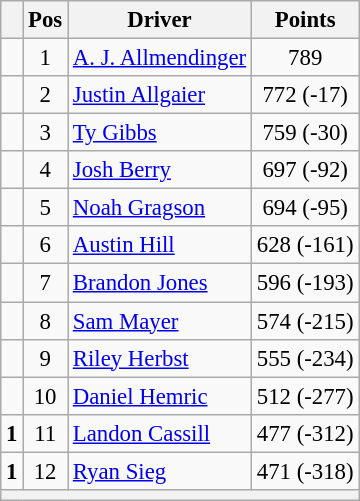<table class="wikitable" style="font-size: 95%;">
<tr>
<th></th>
<th>Pos</th>
<th>Driver</th>
<th>Points</th>
</tr>
<tr>
<td align="left"></td>
<td style="text-align:center;">1</td>
<td><a href='#'>A. J. Allmendinger</a></td>
<td style="text-align:center;">789</td>
</tr>
<tr>
<td align="left"></td>
<td style="text-align:center;">2</td>
<td><a href='#'>Justin Allgaier</a></td>
<td style="text-align:center;">772 (-17)</td>
</tr>
<tr>
<td align="left"></td>
<td style="text-align:center;">3</td>
<td><a href='#'>Ty Gibbs</a></td>
<td style="text-align:center;">759 (-30)</td>
</tr>
<tr>
<td align="left"></td>
<td style="text-align:center;">4</td>
<td><a href='#'>Josh Berry</a></td>
<td style="text-align:center;">697 (-92)</td>
</tr>
<tr>
<td align="left"></td>
<td style="text-align:center;">5</td>
<td><a href='#'>Noah Gragson</a></td>
<td style="text-align:center;">694 (-95)</td>
</tr>
<tr>
<td align="left"></td>
<td style="text-align:center;">6</td>
<td><a href='#'>Austin Hill</a></td>
<td style="text-align:center;">628 (-161)</td>
</tr>
<tr>
<td align="left"></td>
<td style="text-align:center;">7</td>
<td><a href='#'>Brandon Jones</a></td>
<td style="text-align:center;">596 (-193)</td>
</tr>
<tr>
<td align="left"></td>
<td style="text-align:center;">8</td>
<td><a href='#'>Sam Mayer</a></td>
<td style="text-align:center;">574 (-215)</td>
</tr>
<tr>
<td align="left"></td>
<td style="text-align:center;">9</td>
<td><a href='#'>Riley Herbst</a></td>
<td style="text-align:center;">555 (-234)</td>
</tr>
<tr>
<td align="left"></td>
<td style="text-align:center;">10</td>
<td><a href='#'>Daniel Hemric</a></td>
<td style="text-align:center;">512 (-277)</td>
</tr>
<tr>
<td align="left"> <strong>1</strong></td>
<td style="text-align:center;">11</td>
<td><a href='#'>Landon Cassill</a></td>
<td style="text-align:center;">477 (-312)</td>
</tr>
<tr>
<td align="left"> <strong>1</strong></td>
<td style="text-align:center;">12</td>
<td><a href='#'>Ryan Sieg</a></td>
<td style="text-align:center;">471 (-318)</td>
</tr>
<tr class="sortbottom">
<th colspan="9"></th>
</tr>
</table>
